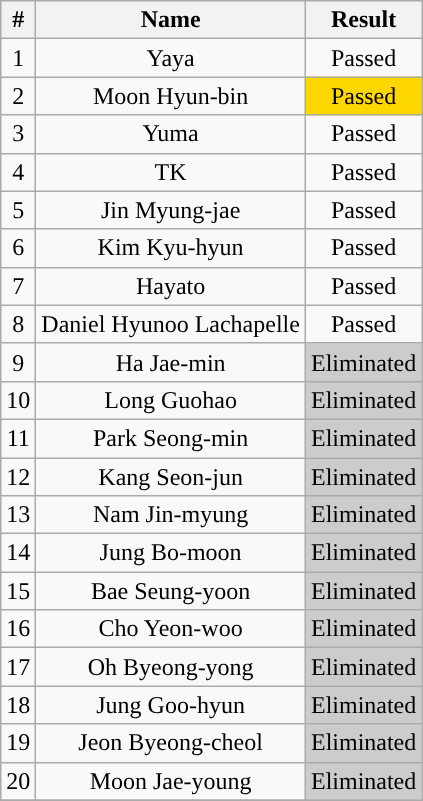<table class="wikitable sortable collapsible" style="text-align:center">
<tr>
<th>#</th>
<th>Name</th>
<th>Result</th>
</tr>
<tr>
<td>1</td>
<td>Yaya</td>
<td>Passed</td>
</tr>
<tr>
<td>2</td>
<td>Moon Hyun-bin</td>
<td style="background:#FFD700">Passed</td>
</tr>
<tr>
<td>3</td>
<td>Yuma</td>
<td>Passed</td>
</tr>
<tr>
<td>4</td>
<td>TK</td>
<td>Passed</td>
</tr>
<tr>
<td>5</td>
<td>Jin Myung-jae</td>
<td>Passed</td>
</tr>
<tr>
<td>6</td>
<td>Kim Kyu-hyun</td>
<td>Passed</td>
</tr>
<tr>
<td>7</td>
<td>Hayato</td>
<td>Passed</td>
</tr>
<tr>
<td>8</td>
<td>Daniel Hyunoo Lachapelle</td>
<td>Passed</td>
</tr>
<tr>
<td>9</td>
<td>Ha Jae-min</td>
<td style="background:#CCCCCC">Eliminated</td>
</tr>
<tr>
<td>10</td>
<td>Long Guohao</td>
<td style="background:#CCCCCC">Eliminated</td>
</tr>
<tr>
<td>11</td>
<td>Park Seong-min</td>
<td style="background:#CCCCCC">Eliminated</td>
</tr>
<tr>
<td>12</td>
<td>Kang Seon-jun</td>
<td style="background:#CCCCCC">Eliminated</td>
</tr>
<tr>
<td>13</td>
<td>Nam Jin-myung</td>
<td style="background:#CCCCCC">Eliminated</td>
</tr>
<tr>
<td>14</td>
<td>Jung Bo-moon</td>
<td style="background:#CCCCCC">Eliminated</td>
</tr>
<tr>
<td>15</td>
<td>Bae Seung-yoon</td>
<td style="background:#CCCCCC">Eliminated</td>
</tr>
<tr>
<td>16</td>
<td>Cho Yeon-woo</td>
<td style="background:#CCCCCC">Eliminated</td>
</tr>
<tr>
<td>17</td>
<td>Oh Byeong-yong</td>
<td style="background:#CCCCCC">Eliminated</td>
</tr>
<tr>
<td>18</td>
<td>Jung Goo-hyun</td>
<td style="background:#CCCCCC">Eliminated</td>
</tr>
<tr>
<td>19</td>
<td>Jeon Byeong-cheol</td>
<td style="background:#CCCCCC">Eliminated</td>
</tr>
<tr>
<td>20</td>
<td>Moon Jae-young</td>
<td style="background:#CCCCCC">Eliminated</td>
</tr>
<tr>
</tr>
</table>
